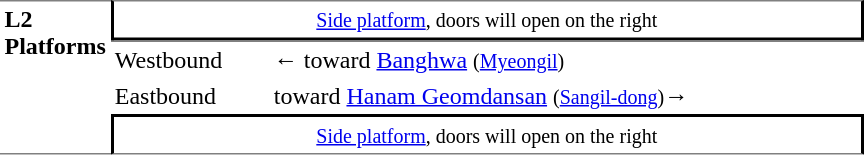<table table border=0 cellspacing=0 cellpadding=3>
<tr>
<td style="border-top:solid 1px gray;border-bottom:solid 1px gray;" width=50 rowspan=10 valign=top><strong>L2<br>Platforms</strong></td>
<td style="border-top:solid 1px gray;border-right:solid 2px black;border-left:solid 2px black;border-bottom:solid 2px black;text-align:center;" colspan=2><small><a href='#'>Side platform</a>, doors will open on the right</small></td>
</tr>
<tr>
<td style="border-bottom:solid 0px gray;border-top:solid 1px gray;" width=100>Westbound</td>
<td style="border-bottom:solid 0px gray;border-top:solid 1px gray;" width=390>←  toward <a href='#'>Banghwa</a> <small>(<a href='#'>Myeongil</a>)</small></td>
</tr>
<tr>
<td>Eastbound</td>
<td>  toward <a href='#'>Hanam Geomdansan</a> <small>(<a href='#'>Sangil-dong</a>)</small>→</td>
</tr>
<tr>
<td style="border-top:solid 2px black;border-right:solid 2px black;border-left:solid 2px black;border-bottom:solid 1px gray;text-align:center;" colspan=2><small><a href='#'>Side platform</a>, doors will open on the right</small></td>
</tr>
</table>
